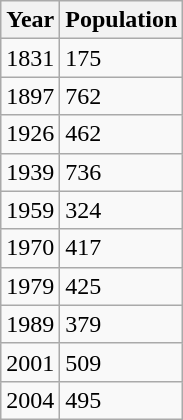<table class="wikitable">
<tr>
<th>Year</th>
<th>Population</th>
</tr>
<tr>
<td>1831</td>
<td>175</td>
</tr>
<tr>
<td>1897</td>
<td>762</td>
</tr>
<tr>
<td>1926</td>
<td>462</td>
</tr>
<tr>
<td>1939</td>
<td>736</td>
</tr>
<tr>
<td>1959</td>
<td>324</td>
</tr>
<tr>
<td>1970</td>
<td>417</td>
</tr>
<tr>
<td>1979</td>
<td>425</td>
</tr>
<tr>
<td>1989</td>
<td>379</td>
</tr>
<tr>
<td>2001</td>
<td>509</td>
</tr>
<tr>
<td>2004</td>
<td>495</td>
</tr>
</table>
